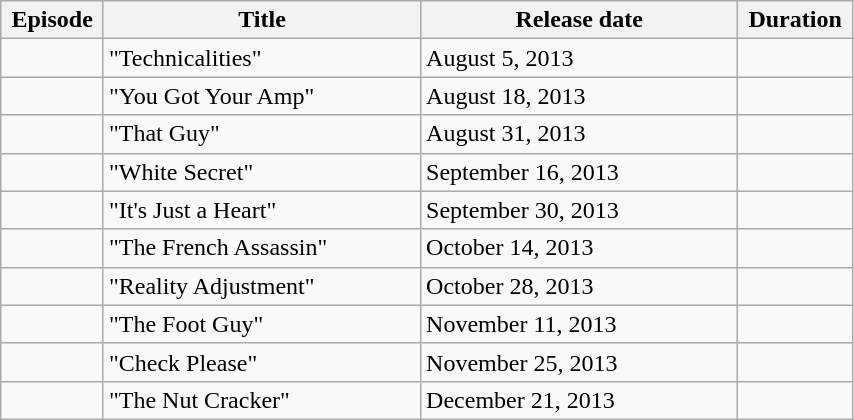<table class="wikitable plainrowheaders sortable" style="width:45%;">
<tr>
<th style="width:5%;">Episode</th>
<th style="width:30%;">Title</th>
<th style="width:30%;">Release date</th>
<th style="width:5%;">Duration</th>
</tr>
<tr>
<td></td>
<td>"Technicalities"</td>
<td>August 5, 2013</td>
<td></td>
</tr>
<tr>
<td></td>
<td>"You Got Your Amp"</td>
<td>August 18, 2013</td>
<td></td>
</tr>
<tr>
<td></td>
<td>"That Guy"</td>
<td>August 31, 2013</td>
<td></td>
</tr>
<tr>
<td></td>
<td>"White Secret"</td>
<td>September 16, 2013</td>
<td></td>
</tr>
<tr>
<td></td>
<td>"It's Just a Heart"</td>
<td>September 30, 2013</td>
<td></td>
</tr>
<tr>
<td></td>
<td>"The French Assassin"</td>
<td>October 14, 2013</td>
<td></td>
</tr>
<tr>
<td></td>
<td>"Reality Adjustment"</td>
<td>October 28, 2013</td>
<td></td>
</tr>
<tr>
<td></td>
<td>"The Foot Guy"</td>
<td>November 11, 2013</td>
<td></td>
</tr>
<tr>
<td></td>
<td>"Check Please"</td>
<td>November 25, 2013</td>
<td></td>
</tr>
<tr>
<td></td>
<td>"The Nut Cracker"</td>
<td>December 21, 2013</td>
<td></td>
</tr>
</table>
